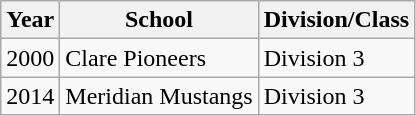<table class="wikitable">
<tr>
<th>Year</th>
<th>School</th>
<th>Division/Class</th>
</tr>
<tr>
<td>2000</td>
<td>Clare Pioneers</td>
<td>Division 3</td>
</tr>
<tr>
<td>2014</td>
<td>Meridian Mustangs</td>
<td>Division 3</td>
</tr>
</table>
